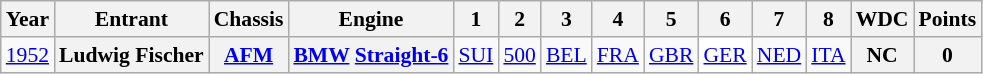<table class="wikitable" style="text-align:center; font-size:90%">
<tr>
<th>Year</th>
<th>Entrant</th>
<th>Chassis</th>
<th>Engine</th>
<th>1</th>
<th>2</th>
<th>3</th>
<th>4</th>
<th>5</th>
<th>6</th>
<th>7</th>
<th>8</th>
<th>WDC</th>
<th>Points</th>
</tr>
<tr>
<td><a href='#'>1952</a></td>
<th>Ludwig Fischer</th>
<th><a href='#'>AFM</a></th>
<th><a href='#'>BMW</a> <a href='#'>Straight-6</a></th>
<td><a href='#'>SUI</a></td>
<td><a href='#'>500</a></td>
<td><a href='#'>BEL</a></td>
<td><a href='#'>FRA</a></td>
<td><a href='#'>GBR</a></td>
<td style="background:#ffffff;"><a href='#'>GER</a><br></td>
<td><a href='#'>NED</a></td>
<td><a href='#'>ITA</a></td>
<th>NC</th>
<th>0</th>
</tr>
</table>
